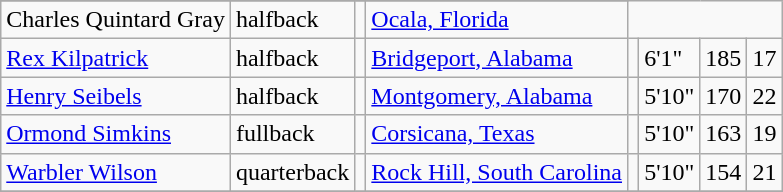<table class="wikitable">
<tr>
</tr>
<tr>
<td>Charles Quintard Gray</td>
<td>halfback</td>
<td></td>
<td><a href='#'>Ocala, Florida</a></td>
</tr>
<tr>
<td><a href='#'>Rex Kilpatrick</a></td>
<td>halfback</td>
<td></td>
<td><a href='#'>Bridgeport, Alabama</a></td>
<td></td>
<td>6'1"</td>
<td>185</td>
<td>17</td>
</tr>
<tr>
<td><a href='#'>Henry Seibels</a></td>
<td>halfback</td>
<td></td>
<td><a href='#'>Montgomery, Alabama</a></td>
<td></td>
<td>5'10"</td>
<td>170</td>
<td>22</td>
</tr>
<tr>
<td><a href='#'>Ormond Simkins</a></td>
<td>fullback</td>
<td></td>
<td><a href='#'>Corsicana, Texas</a></td>
<td></td>
<td>5'10"</td>
<td>163</td>
<td>19</td>
</tr>
<tr>
<td><a href='#'>Warbler Wilson</a></td>
<td>quarterback</td>
<td></td>
<td><a href='#'>Rock Hill, South Carolina</a></td>
<td></td>
<td>5'10"</td>
<td>154</td>
<td>21</td>
</tr>
<tr>
</tr>
</table>
